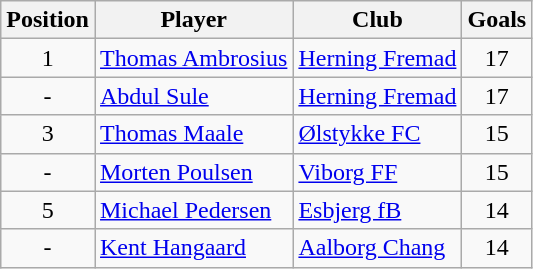<table class="wikitable" style="text-align: center;">
<tr>
<th>Position</th>
<th>Player</th>
<th>Club</th>
<th>Goals</th>
</tr>
<tr>
<td>1</td>
<td align="left"><a href='#'>Thomas Ambrosius</a></td>
<td align="left"><a href='#'>Herning Fremad</a></td>
<td>17</td>
</tr>
<tr>
<td>-</td>
<td align="left"><a href='#'>Abdul Sule</a></td>
<td align="left"><a href='#'>Herning Fremad</a></td>
<td>17</td>
</tr>
<tr>
<td>3</td>
<td align="left"><a href='#'>Thomas Maale</a></td>
<td align="left"><a href='#'>Ølstykke FC</a></td>
<td>15</td>
</tr>
<tr>
<td>-</td>
<td align="left"><a href='#'>Morten Poulsen</a></td>
<td align="left"><a href='#'>Viborg FF</a></td>
<td>15</td>
</tr>
<tr>
<td>5</td>
<td align="left"><a href='#'>Michael Pedersen</a></td>
<td align="left"><a href='#'>Esbjerg fB</a></td>
<td>14</td>
</tr>
<tr>
<td>-</td>
<td align="left"><a href='#'>Kent Hangaard</a></td>
<td align="left"><a href='#'>Aalborg Chang</a></td>
<td>14</td>
</tr>
</table>
